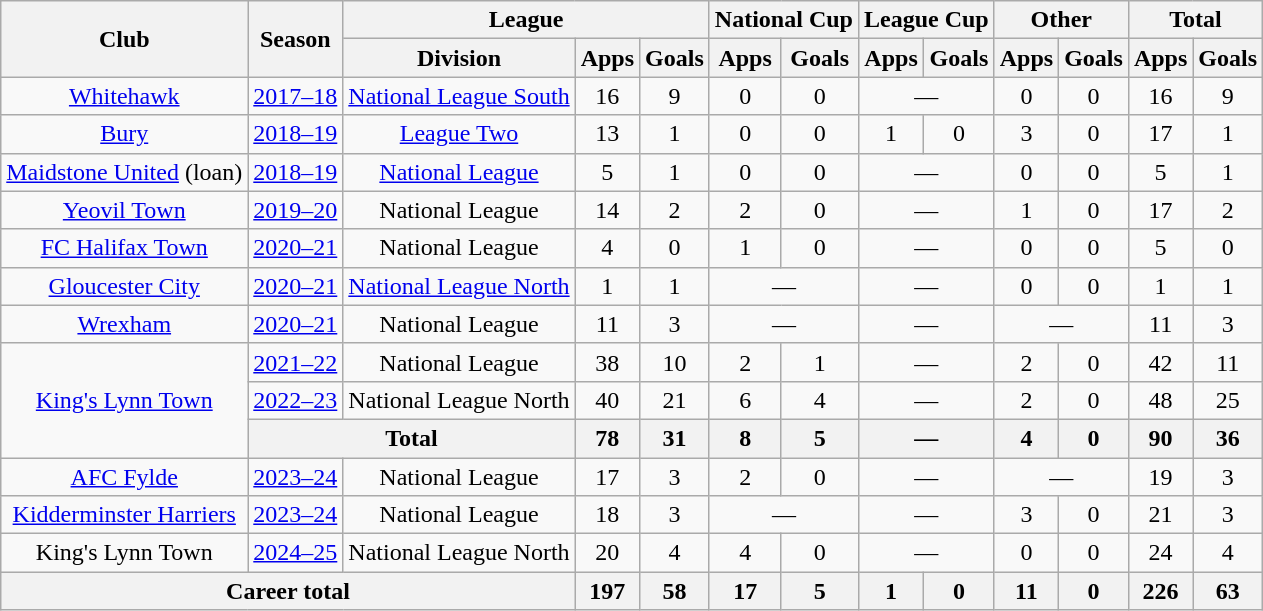<table class="wikitable" style="text-align:center">
<tr>
<th rowspan="2">Club</th>
<th rowspan="2">Season</th>
<th colspan="3">League</th>
<th colspan="2">National Cup</th>
<th colspan="2">League Cup</th>
<th colspan="2">Other</th>
<th colspan="2">Total</th>
</tr>
<tr>
<th>Division</th>
<th>Apps</th>
<th>Goals</th>
<th>Apps</th>
<th>Goals</th>
<th>Apps</th>
<th>Goals</th>
<th>Apps</th>
<th>Goals</th>
<th>Apps</th>
<th>Goals</th>
</tr>
<tr>
<td><a href='#'>Whitehawk</a></td>
<td><a href='#'>2017–18</a></td>
<td><a href='#'>National League South</a></td>
<td>16</td>
<td>9</td>
<td>0</td>
<td>0</td>
<td colspan="2">—</td>
<td>0</td>
<td>0</td>
<td>16</td>
<td>9</td>
</tr>
<tr>
<td><a href='#'>Bury</a></td>
<td><a href='#'>2018–19</a></td>
<td><a href='#'>League Two</a></td>
<td>13</td>
<td>1</td>
<td>0</td>
<td>0</td>
<td>1</td>
<td>0</td>
<td>3</td>
<td>0</td>
<td>17</td>
<td>1</td>
</tr>
<tr>
<td><a href='#'>Maidstone United</a> (loan)</td>
<td><a href='#'>2018–19</a></td>
<td><a href='#'>National League</a></td>
<td>5</td>
<td>1</td>
<td>0</td>
<td>0</td>
<td colspan="2">—</td>
<td>0</td>
<td>0</td>
<td>5</td>
<td>1</td>
</tr>
<tr>
<td><a href='#'>Yeovil Town</a></td>
<td><a href='#'>2019–20</a></td>
<td>National League</td>
<td>14</td>
<td>2</td>
<td>2</td>
<td>0</td>
<td colspan="2">—</td>
<td>1</td>
<td>0</td>
<td>17</td>
<td>2</td>
</tr>
<tr>
<td><a href='#'>FC Halifax Town</a></td>
<td><a href='#'>2020–21</a></td>
<td>National League</td>
<td>4</td>
<td>0</td>
<td>1</td>
<td>0</td>
<td colspan="2">—</td>
<td>0</td>
<td>0</td>
<td>5</td>
<td>0</td>
</tr>
<tr>
<td><a href='#'>Gloucester City</a></td>
<td><a href='#'>2020–21</a></td>
<td><a href='#'>National League North</a></td>
<td>1</td>
<td>1</td>
<td colspan="2">—</td>
<td colspan="2">—</td>
<td>0</td>
<td>0</td>
<td>1</td>
<td>1</td>
</tr>
<tr>
<td><a href='#'>Wrexham</a></td>
<td><a href='#'>2020–21</a></td>
<td>National League</td>
<td>11</td>
<td>3</td>
<td colspan="2">—</td>
<td colspan="2">—</td>
<td colspan="2">—</td>
<td>11</td>
<td>3</td>
</tr>
<tr>
<td rowspan="3"><a href='#'>King's Lynn Town</a></td>
<td><a href='#'>2021–22</a></td>
<td>National League</td>
<td>38</td>
<td>10</td>
<td>2</td>
<td>1</td>
<td colspan="2">—</td>
<td>2</td>
<td>0</td>
<td>42</td>
<td>11</td>
</tr>
<tr>
<td><a href='#'>2022–23</a></td>
<td>National League North</td>
<td>40</td>
<td>21</td>
<td>6</td>
<td>4</td>
<td colspan="2">—</td>
<td>2</td>
<td>0</td>
<td>48</td>
<td>25</td>
</tr>
<tr>
<th colspan="2">Total</th>
<th>78</th>
<th>31</th>
<th>8</th>
<th>5</th>
<th colspan="2">—</th>
<th>4</th>
<th>0</th>
<th>90</th>
<th>36</th>
</tr>
<tr>
<td><a href='#'>AFC Fylde</a></td>
<td><a href='#'>2023–24</a></td>
<td>National League</td>
<td>17</td>
<td>3</td>
<td>2</td>
<td>0</td>
<td colspan="2">—</td>
<td colspan="2">—</td>
<td>19</td>
<td>3</td>
</tr>
<tr>
<td><a href='#'>Kidderminster Harriers</a></td>
<td><a href='#'>2023–24</a></td>
<td>National League</td>
<td>18</td>
<td>3</td>
<td colspan="2">—</td>
<td colspan="2">—</td>
<td>3</td>
<td>0</td>
<td>21</td>
<td>3</td>
</tr>
<tr>
<td>King's Lynn Town</td>
<td><a href='#'>2024–25</a></td>
<td>National League North</td>
<td>20</td>
<td>4</td>
<td>4</td>
<td>0</td>
<td colspan="2">—</td>
<td>0</td>
<td>0</td>
<td>24</td>
<td>4</td>
</tr>
<tr>
<th colspan="3">Career total</th>
<th>197</th>
<th>58</th>
<th>17</th>
<th>5</th>
<th>1</th>
<th>0</th>
<th>11</th>
<th>0</th>
<th>226</th>
<th>63</th>
</tr>
</table>
